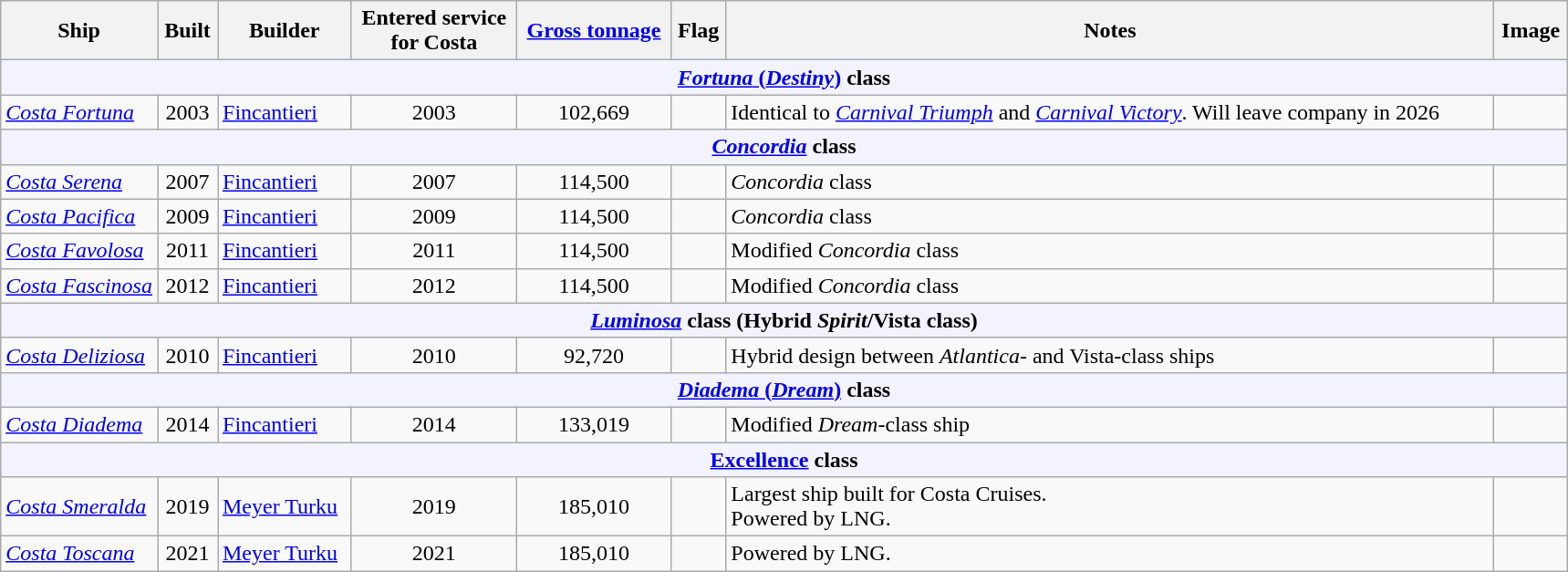<table class="wikitable sortable center">
<tr>
<th width="10%">Ship</th>
<th>Built</th>
<th>Builder</th>
<th>Entered service<br> for Costa</th>
<th><a href='#'>Gross tonnage</a></th>
<th>Flag</th>
<th>Notes</th>
<th>Image</th>
</tr>
<tr>
<th style="background:#F3F3FF" colspan="9"><a href='#'><em>Fortuna</em> (<em>Destiny</em>)</a> class</th>
</tr>
<tr>
<td><em><a href='#'>Costa Fortuna</a></em></td>
<td style="text-align:Center;">2003</td>
<td><a href='#'>Fincantieri</a></td>
<td style="text-align:Center;">2003</td>
<td style="text-align:Center;">102,669</td>
<td style="text-align:Center;"></td>
<td style="text-align:Left;">Identical to <em><a href='#'>Carnival Triumph</a></em> and <em><a href='#'>Carnival Victory</a></em>. Will leave company in 2026</td>
<td></td>
</tr>
<tr>
<th style="background:#F3F3FF" colspan="9"><a href='#'><em>Concordia</em></a> class</th>
</tr>
<tr>
<td><em><a href='#'>Costa Serena</a></em></td>
<td style="text-align:Center;">2007</td>
<td><a href='#'>Fincantieri</a></td>
<td style="text-align:Center;">2007</td>
<td style="text-align:Center;">114,500</td>
<td style="text-align:Center;"></td>
<td style="text-align:Left;"><em>Concordia</em> class</td>
<td></td>
</tr>
<tr>
<td><em><a href='#'>Costa Pacifica</a></em></td>
<td style="text-align:Center;">2009</td>
<td><a href='#'>Fincantieri</a></td>
<td style="text-align:Center;">2009</td>
<td style="text-align:Center;">114,500</td>
<td style="text-align:Center;"></td>
<td style="text-align:Left;"><em>Concordia</em> class</td>
<td></td>
</tr>
<tr>
<td><em><a href='#'>Costa Favolosa</a></em></td>
<td style="text-align:Center;">2011</td>
<td><a href='#'>Fincantieri</a></td>
<td style="text-align:Center;">2011</td>
<td style="text-align:Center;">114,500</td>
<td style="text-align:Center;"></td>
<td style="text-align:Left;">Modified <em>Concordia</em> class</td>
<td></td>
</tr>
<tr>
<td><em><a href='#'>Costa Fascinosa</a></em></td>
<td style="text-align:Center;">2012</td>
<td><a href='#'>Fincantieri</a></td>
<td style="text-align:Center;">2012</td>
<td style="text-align:Center;">114,500</td>
<td style="text-align:Center;"></td>
<td style="text-align:Left;">Modified <em>Concordia</em> class</td>
<td></td>
</tr>
<tr>
<th style="background:#F3F3FF" colspan="9"><a href='#'><em>Luminosa</em></a> class (Hybrid <em>Spirit</em>/Vista class)</th>
</tr>
<tr>
<td><em><a href='#'>Costa Deliziosa</a></em></td>
<td style="text-align:Center;">2010</td>
<td><a href='#'>Fincantieri</a></td>
<td style="text-align:Center;">2010</td>
<td style="text-align:Center;">92,720</td>
<td style="text-align:Center;"></td>
<td style="text-align:Left;">Hybrid design between <em>Atlantica-</em> and Vista-class ships</td>
<td></td>
</tr>
<tr>
<th style="background:#F3F3FF" colspan="9"><a href='#'><em>Diadema</em> (<em>Dream</em>)</a> class</th>
</tr>
<tr>
<td><em><a href='#'>Costa Diadema</a></em></td>
<td style="text-align:Center;">2014</td>
<td><a href='#'>Fincantieri</a></td>
<td style="text-align:Center;">2014</td>
<td style="text-align:Center;">133,019</td>
<td style="text-align:Center;"></td>
<td style="text-align:Left;">Modified <em>Dream</em>-class ship</td>
<td></td>
</tr>
<tr>
<th style="background:#F3F3FF" colspan="9"><a href='#'>Excellence</a> class</th>
</tr>
<tr>
<td><em><a href='#'>Costa Smeralda</a></em></td>
<td style="text-align:Center;">2019</td>
<td><a href='#'>Meyer Turku</a></td>
<td style="text-align:Center;">2019</td>
<td style="text-align:Center;">185,010</td>
<td style="text-align:Center;"></td>
<td style="text-align:Left;">Largest ship built for Costa Cruises.<br>Powered by LNG.</td>
<td></td>
</tr>
<tr>
<td><em><a href='#'>Costa Toscana</a></em></td>
<td style="text-align:Center;">2021</td>
<td><a href='#'>Meyer Turku</a></td>
<td style="text-align:Center;">2021</td>
<td style="text-align:Center;">185,010</td>
<td style="text-align:Center;"></td>
<td style="text-align:Left;">Powered by LNG.</td>
<td></td>
</tr>
</table>
